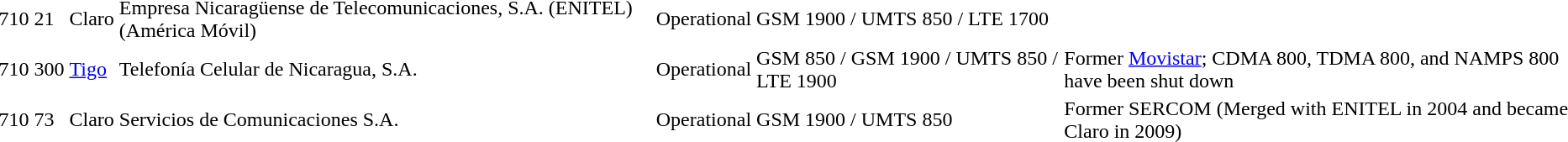<table>
<tr>
<td>710</td>
<td>21</td>
<td>Claro</td>
<td>Empresa Nicaragüense de Telecomunicaciones, S.A. (ENITEL) (América Móvil)</td>
<td>Operational</td>
<td>GSM 1900 / UMTS 850 / LTE 1700</td>
<td></td>
</tr>
<tr>
<td>710</td>
<td>300</td>
<td><a href='#'>Tigo</a></td>
<td>Telefonía Celular de Nicaragua, S.A.</td>
<td>Operational</td>
<td>GSM 850 / GSM 1900 / UMTS 850 / LTE 1900</td>
<td>Former <a href='#'>Movistar</a>; CDMA 800, TDMA 800, and NAMPS 800 have been shut down</td>
</tr>
<tr>
<td>710</td>
<td>73</td>
<td>Claro</td>
<td>Servicios de Comunicaciones S.A.</td>
<td>Operational</td>
<td>GSM 1900 / UMTS 850</td>
<td>Former SERCOM (Merged with ENITEL in 2004 and became Claro in 2009)</td>
</tr>
</table>
